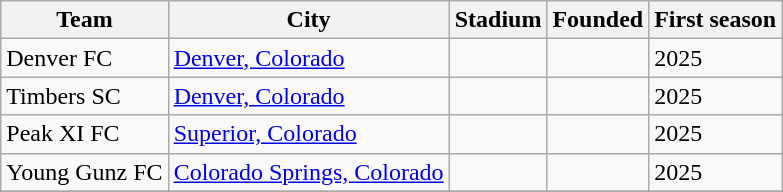<table class="wikitable sortable">
<tr>
<th scope="col">Team</th>
<th scope="col">City</th>
<th scope="col">Stadium</th>
<th scope="col">Founded</th>
<th scope="col">First season</th>
</tr>
<tr>
<td>Denver FC</td>
<td><a href='#'>Denver, Colorado</a></td>
<td></td>
<td></td>
<td>2025</td>
</tr>
<tr>
<td>Timbers SC</td>
<td><a href='#'>Denver, Colorado</a></td>
<td></td>
<td></td>
<td>2025</td>
</tr>
<tr>
<td>Peak XI FC</td>
<td><a href='#'>Superior, Colorado</a></td>
<td></td>
<td></td>
<td>2025</td>
</tr>
<tr>
<td>Young Gunz FC</td>
<td><a href='#'>Colorado Springs, Colorado</a></td>
<td></td>
<td></td>
<td>2025</td>
</tr>
<tr>
</tr>
</table>
